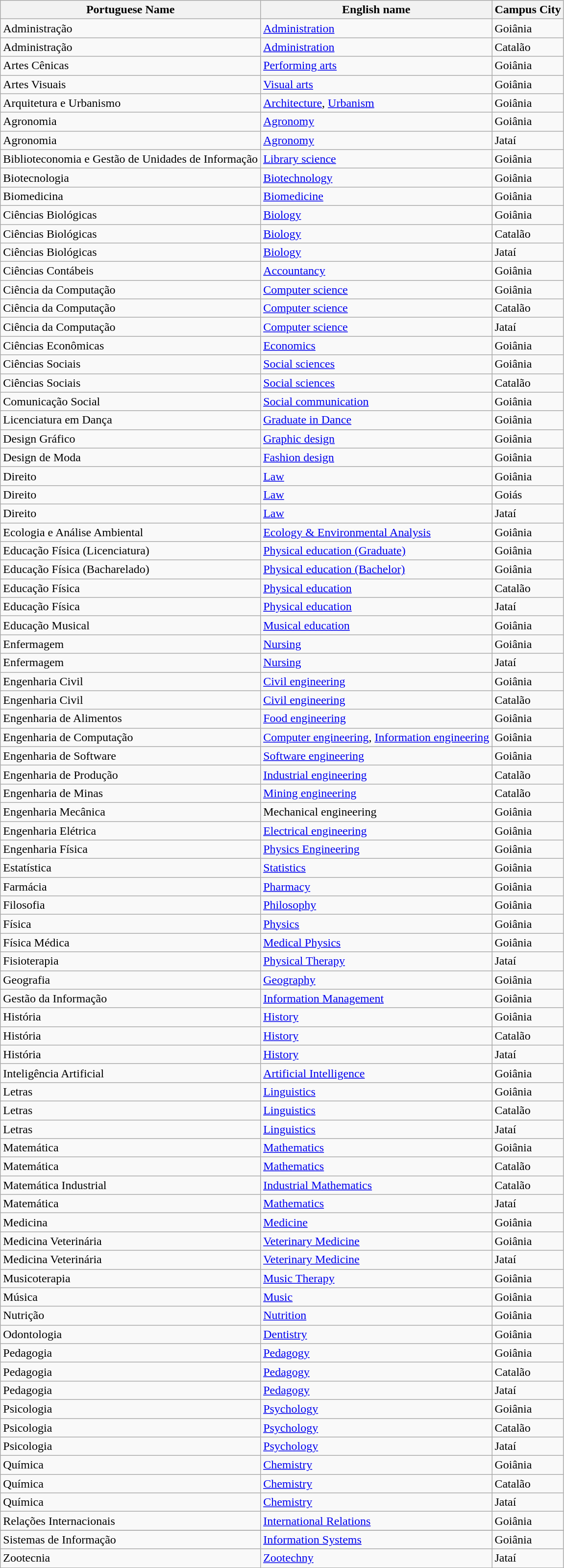<table class="wikitable">
<tr>
<th>Portuguese Name</th>
<th>English name</th>
<th>Campus City</th>
</tr>
<tr>
<td>Administração</td>
<td><a href='#'>Administration</a></td>
<td>Goiânia</td>
</tr>
<tr>
<td>Administração</td>
<td><a href='#'>Administration</a></td>
<td>Catalão</td>
</tr>
<tr>
<td>Artes Cênicas</td>
<td><a href='#'>Performing arts</a></td>
<td>Goiânia</td>
</tr>
<tr>
<td>Artes Visuais</td>
<td><a href='#'>Visual arts</a></td>
<td>Goiânia</td>
</tr>
<tr>
<td>Arquitetura e Urbanismo</td>
<td><a href='#'>Architecture</a>, <a href='#'>Urbanism</a></td>
<td>Goiânia</td>
</tr>
<tr>
<td>Agronomia</td>
<td><a href='#'>Agronomy</a></td>
<td>Goiânia</td>
</tr>
<tr>
<td>Agronomia</td>
<td><a href='#'>Agronomy</a></td>
<td>Jataí</td>
</tr>
<tr>
<td>Biblioteconomia e Gestão de Unidades de Informação</td>
<td><a href='#'>Library science</a></td>
<td>Goiânia</td>
</tr>
<tr>
<td>Biotecnologia</td>
<td><a href='#'>Biotechnology</a></td>
<td>Goiânia</td>
</tr>
<tr>
<td>Biomedicina</td>
<td><a href='#'>Biomedicine</a></td>
<td>Goiânia</td>
</tr>
<tr>
<td>Ciências Biológicas</td>
<td><a href='#'>Biology</a></td>
<td>Goiânia</td>
</tr>
<tr>
<td>Ciências Biológicas</td>
<td><a href='#'>Biology</a></td>
<td>Catalão</td>
</tr>
<tr>
<td>Ciências Biológicas</td>
<td><a href='#'>Biology</a></td>
<td>Jataí</td>
</tr>
<tr>
<td>Ciências Contábeis</td>
<td><a href='#'>Accountancy</a></td>
<td>Goiânia</td>
</tr>
<tr>
<td>Ciência da Computação</td>
<td><a href='#'>Computer science</a></td>
<td>Goiânia</td>
</tr>
<tr>
<td>Ciência da Computação</td>
<td><a href='#'>Computer science</a></td>
<td>Catalão</td>
</tr>
<tr>
<td>Ciência da Computação</td>
<td><a href='#'>Computer science</a></td>
<td>Jataí</td>
</tr>
<tr>
<td>Ciências Econômicas</td>
<td><a href='#'>Economics</a></td>
<td>Goiânia</td>
</tr>
<tr>
<td>Ciências Sociais</td>
<td><a href='#'>Social sciences</a></td>
<td>Goiânia</td>
</tr>
<tr>
<td>Ciências Sociais</td>
<td><a href='#'>Social sciences</a></td>
<td>Catalão</td>
</tr>
<tr>
<td>Comunicação Social</td>
<td><a href='#'>Social communication</a></td>
<td>Goiânia</td>
</tr>
<tr>
<td>Licenciatura em Dança</td>
<td><a href='#'>Graduate in Dance</a></td>
<td>Goiânia</td>
</tr>
<tr>
<td>Design Gráfico</td>
<td><a href='#'>Graphic design</a></td>
<td>Goiânia</td>
</tr>
<tr>
<td>Design de Moda</td>
<td><a href='#'>Fashion design</a></td>
<td>Goiânia</td>
</tr>
<tr>
<td>Direito</td>
<td><a href='#'>Law</a></td>
<td>Goiânia</td>
</tr>
<tr>
<td>Direito</td>
<td><a href='#'>Law</a></td>
<td>Goiás</td>
</tr>
<tr>
<td>Direito</td>
<td><a href='#'>Law</a></td>
<td>Jataí</td>
</tr>
<tr>
<td>Ecologia e Análise Ambiental</td>
<td><a href='#'>Ecology & Environmental Analysis</a></td>
<td>Goiânia</td>
</tr>
<tr>
<td>Educação Física (Licenciatura)</td>
<td><a href='#'>Physical education (Graduate)</a></td>
<td>Goiânia</td>
</tr>
<tr>
<td>Educação Física (Bacharelado)</td>
<td><a href='#'>Physical education (Bachelor)</a></td>
<td>Goiânia</td>
</tr>
<tr>
<td>Educação Física</td>
<td><a href='#'>Physical education</a></td>
<td>Catalão</td>
</tr>
<tr>
<td>Educação Física</td>
<td><a href='#'>Physical education</a></td>
<td>Jataí</td>
</tr>
<tr>
<td>Educação Musical</td>
<td><a href='#'>Musical education</a></td>
<td>Goiânia</td>
</tr>
<tr>
<td>Enfermagem</td>
<td><a href='#'>Nursing</a></td>
<td>Goiânia</td>
</tr>
<tr>
<td>Enfermagem</td>
<td><a href='#'>Nursing</a></td>
<td>Jataí</td>
</tr>
<tr>
<td>Engenharia Civil</td>
<td><a href='#'>Civil engineering</a></td>
<td>Goiânia</td>
</tr>
<tr>
<td>Engenharia Civil</td>
<td><a href='#'>Civil engineering</a></td>
<td>Catalão</td>
</tr>
<tr>
<td>Engenharia de Alimentos</td>
<td><a href='#'>Food engineering</a></td>
<td>Goiânia</td>
</tr>
<tr>
<td>Engenharia de Computação</td>
<td><a href='#'>Computer engineering</a>, <a href='#'>Information engineering</a></td>
<td>Goiânia</td>
</tr>
<tr>
<td>Engenharia de Software</td>
<td><a href='#'>Software engineering</a></td>
<td>Goiânia</td>
</tr>
<tr>
<td>Engenharia de Produção</td>
<td><a href='#'>Industrial engineering</a></td>
<td>Catalão</td>
</tr>
<tr>
<td>Engenharia de Minas</td>
<td><a href='#'>Mining engineering</a></td>
<td>Catalão</td>
</tr>
<tr>
<td>Engenharia Mecânica</td>
<td>Mechanical engineering</td>
<td>Goiânia</td>
</tr>
<tr>
<td>Engenharia Elétrica</td>
<td><a href='#'>Electrical engineering</a></td>
<td>Goiânia</td>
</tr>
<tr>
<td>Engenharia Física</td>
<td><a href='#'>Physics Engineering</a></td>
<td>Goiânia</td>
</tr>
<tr>
<td>Estatística</td>
<td><a href='#'>Statistics</a></td>
<td>Goiânia</td>
</tr>
<tr>
<td>Farmácia</td>
<td><a href='#'>Pharmacy</a></td>
<td>Goiânia</td>
</tr>
<tr>
<td>Filosofia</td>
<td><a href='#'>Philosophy</a></td>
<td>Goiânia</td>
</tr>
<tr>
<td>Física</td>
<td><a href='#'>Physics</a></td>
<td>Goiânia</td>
</tr>
<tr>
<td>Física Médica</td>
<td><a href='#'>Medical Physics</a></td>
<td>Goiânia</td>
</tr>
<tr>
<td>Fisioterapia</td>
<td><a href='#'>Physical Therapy</a></td>
<td>Jataí</td>
</tr>
<tr>
<td>Geografia</td>
<td><a href='#'>Geography</a></td>
<td>Goiânia</td>
</tr>
<tr>
<td>Gestão da Informação</td>
<td><a href='#'>Information Management</a></td>
<td>Goiânia</td>
</tr>
<tr>
<td>História</td>
<td><a href='#'>History</a></td>
<td>Goiânia</td>
</tr>
<tr>
<td>História</td>
<td><a href='#'>History</a></td>
<td>Catalão</td>
</tr>
<tr>
<td>História</td>
<td><a href='#'>History</a></td>
<td>Jataí</td>
</tr>
<tr>
<td>Inteligência Artificial</td>
<td><a href='#'>Artificial Intelligence</a></td>
<td>Goiânia</td>
</tr>
<tr>
<td>Letras</td>
<td><a href='#'>Linguistics</a></td>
<td>Goiânia</td>
</tr>
<tr>
<td>Letras</td>
<td><a href='#'>Linguistics</a></td>
<td>Catalão</td>
</tr>
<tr>
<td>Letras</td>
<td><a href='#'>Linguistics</a></td>
<td>Jataí</td>
</tr>
<tr>
<td>Matemática</td>
<td><a href='#'>Mathematics</a></td>
<td>Goiânia</td>
</tr>
<tr>
<td>Matemática</td>
<td><a href='#'>Mathematics</a></td>
<td>Catalão</td>
</tr>
<tr>
<td>Matemática Industrial</td>
<td><a href='#'>Industrial Mathematics</a></td>
<td>Catalão</td>
</tr>
<tr>
<td>Matemática</td>
<td><a href='#'>Mathematics</a></td>
<td>Jataí</td>
</tr>
<tr>
<td>Medicina</td>
<td><a href='#'>Medicine</a></td>
<td>Goiânia</td>
</tr>
<tr>
<td>Medicina Veterinária</td>
<td><a href='#'>Veterinary Medicine</a></td>
<td>Goiânia</td>
</tr>
<tr>
<td>Medicina Veterinária</td>
<td><a href='#'>Veterinary Medicine</a></td>
<td>Jataí</td>
</tr>
<tr>
<td>Musicoterapia</td>
<td><a href='#'>Music Therapy</a></td>
<td>Goiânia</td>
</tr>
<tr>
<td>Música</td>
<td><a href='#'>Music</a></td>
<td>Goiânia</td>
</tr>
<tr>
<td>Nutrição</td>
<td><a href='#'>Nutrition</a></td>
<td>Goiânia</td>
</tr>
<tr>
<td>Odontologia</td>
<td><a href='#'>Dentistry</a></td>
<td>Goiânia</td>
</tr>
<tr>
<td>Pedagogia</td>
<td><a href='#'>Pedagogy</a></td>
<td>Goiânia</td>
</tr>
<tr>
<td>Pedagogia</td>
<td><a href='#'>Pedagogy</a></td>
<td>Catalão</td>
</tr>
<tr>
<td>Pedagogia</td>
<td><a href='#'>Pedagogy</a></td>
<td>Jataí</td>
</tr>
<tr>
<td>Psicologia</td>
<td><a href='#'>Psychology</a></td>
<td>Goiânia</td>
</tr>
<tr>
<td>Psicologia</td>
<td><a href='#'>Psychology</a></td>
<td>Catalão</td>
</tr>
<tr>
<td>Psicologia</td>
<td><a href='#'>Psychology</a></td>
<td>Jataí</td>
</tr>
<tr>
<td>Química</td>
<td><a href='#'>Chemistry</a></td>
<td>Goiânia</td>
</tr>
<tr>
<td>Química</td>
<td><a href='#'>Chemistry</a></td>
<td>Catalão</td>
</tr>
<tr>
<td>Química</td>
<td><a href='#'>Chemistry</a></td>
<td>Jataí</td>
</tr>
<tr>
<td>Relações Internacionais</td>
<td><a href='#'>International Relations</a></td>
<td>Goiânia</td>
</tr>
<tr>
</tr>
<tr>
<td>Sistemas de Informação</td>
<td><a href='#'>Information Systems</a></td>
<td>Goiânia</td>
</tr>
<tr>
<td>Zootecnia</td>
<td><a href='#'>Zootechny</a></td>
<td>Jataí</td>
</tr>
</table>
